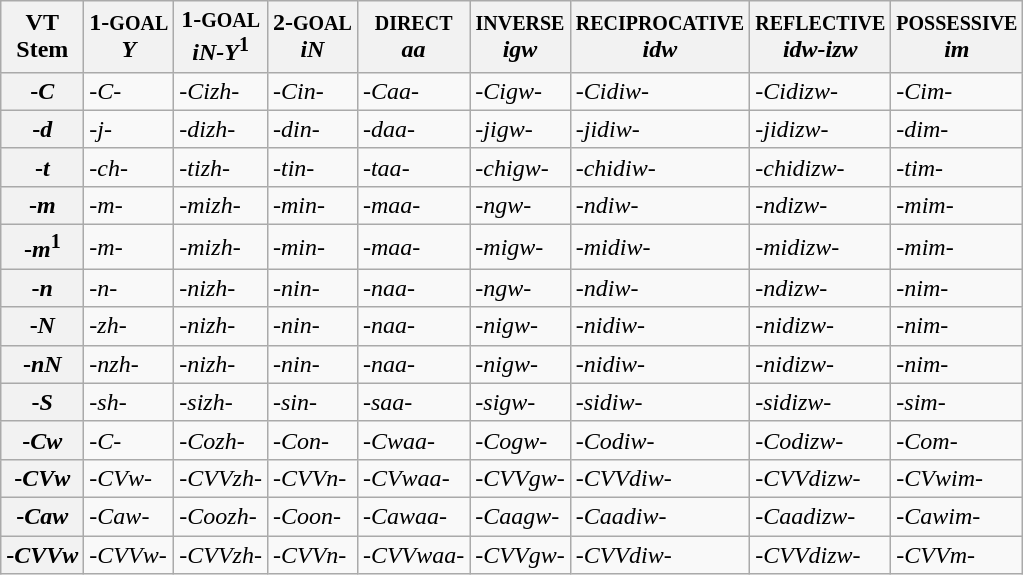<table class="wikitable">
<tr>
<th>VT<br>Stem</th>
<th>1-<small>GOAL</small><br><em>Y</em></th>
<th>1-<small>GOAL</small><br><em>iN-Y</em><sup>1</sup></th>
<th>2-<small>GOAL</small><br><em>iN</em></th>
<th><small>DIRECT</small><br><em>aa</em></th>
<th><small>INVERSE</small><br><em>igw</em></th>
<th><small>RECIPROCATIVE</small><br><em>idw</em></th>
<th><small>REFLECTIVE</small><br><em>idw-izw</em></th>
<th><small>POSSESSIVE</small><br><em>im</em></th>
</tr>
<tr>
<th>-<em>C</em></th>
<td>-<em>C</em>-</td>
<td>-<em>Cizh</em>-</td>
<td>-<em>Cin</em>-</td>
<td>-<em>Caa</em>-</td>
<td>-<em>Cigw</em>-</td>
<td>-<em>Cidiw</em>-</td>
<td>-<em>Cidizw</em>-</td>
<td>-<em>Cim-</em></td>
</tr>
<tr>
<th>-<em>d</em></th>
<td>-<em>j</em>-</td>
<td>-<em>dizh</em>-</td>
<td>-<em>din</em>-</td>
<td>-<em>daa</em>-</td>
<td>-<em>jigw</em>-</td>
<td>-<em>jidiw</em>-</td>
<td>-<em>jidizw</em>-</td>
<td>-<em>dim-</em></td>
</tr>
<tr>
<th>-<em>t</em></th>
<td>-<em>ch</em>-</td>
<td>-<em>tizh</em>-</td>
<td>-<em>tin</em>-</td>
<td>-<em>taa</em>-</td>
<td>-<em>chigw</em>-</td>
<td>-<em>chidiw</em>-</td>
<td>-<em>chidizw</em>-</td>
<td>-<em>tim-</em></td>
</tr>
<tr>
<th>-<em>m</em></th>
<td>-<em>m</em>-</td>
<td>-<em>mizh</em>-</td>
<td>-<em>min</em>-</td>
<td>-<em>maa</em>-</td>
<td>-<em>ngw</em>-</td>
<td>-<em>ndiw</em>-</td>
<td>-<em>ndizw</em>-</td>
<td>-<em>mim-</em></td>
</tr>
<tr>
<th>-<em>m</em><sup>1</sup></th>
<td>-<em>m</em>-</td>
<td>-<em>mizh</em>-</td>
<td>-<em>min</em>-</td>
<td>-<em>maa</em>-</td>
<td>-<em>migw</em>-</td>
<td>-<em>midiw</em>-</td>
<td>-<em>midizw</em>-</td>
<td>-<em>mim-</em></td>
</tr>
<tr>
<th>-<em>n</em></th>
<td>-<em>n</em>-</td>
<td>-<em>nizh</em>-</td>
<td>-<em>nin</em>-</td>
<td>-<em>naa</em>-</td>
<td>-<em>ngw</em>-</td>
<td>-<em>ndiw</em>-</td>
<td>-<em>ndizw</em>-</td>
<td>-<em>nim-</em></td>
</tr>
<tr>
<th>-<em>N</em></th>
<td>-<em>zh</em>-</td>
<td>-<em>nizh</em>-</td>
<td>-<em>nin</em>-</td>
<td>-<em>naa</em>-</td>
<td>-<em>nigw</em>-</td>
<td>-<em>nidiw</em>-</td>
<td>-<em>nidizw</em>-</td>
<td>-<em>nim-</em></td>
</tr>
<tr>
<th>-<em>nN</em></th>
<td>-<em>nzh</em>-</td>
<td>-<em>nizh</em>-</td>
<td>-<em>nin</em>-</td>
<td>-<em>naa</em>-</td>
<td>-<em>nigw</em>-</td>
<td>-<em>nidiw</em>-</td>
<td>-<em>nidizw</em>-</td>
<td>-<em>nim-</em></td>
</tr>
<tr>
<th>-<em>S</em></th>
<td>-<em>sh</em>-</td>
<td>-<em>sizh</em>-</td>
<td>-<em>sin</em>-</td>
<td>-<em>saa</em>-</td>
<td>-<em>sigw</em>-</td>
<td>-<em>sidiw</em>-</td>
<td>-<em>sidizw</em>-</td>
<td>-<em>sim-</em></td>
</tr>
<tr>
<th>-<em>Cw</em></th>
<td>-<em>C</em>-</td>
<td>-<em>Cozh</em>-</td>
<td>-<em>Con</em>-</td>
<td>-<em>Cwaa</em>-</td>
<td>-<em>Cogw</em>-</td>
<td>-<em>Codiw</em>-</td>
<td>-<em>Codizw</em>-</td>
<td>-<em>Com-</em></td>
</tr>
<tr>
<th>-<em>CVw</em></th>
<td>-<em>CVw</em>-</td>
<td>-<em>CVVzh</em>-</td>
<td>-<em>CVVn</em>-</td>
<td>-<em>CVwaa</em>-</td>
<td>-<em>CVVgw</em>-</td>
<td>-<em>CVVdiw</em>-</td>
<td>-<em>CVVdizw</em>-</td>
<td>-<em>CVwim-</em></td>
</tr>
<tr>
<th>-<em>Caw</em></th>
<td>-<em>Caw</em>-</td>
<td>-<em>Coozh</em>-</td>
<td>-<em>Coon</em>-</td>
<td>-<em>Cawaa</em>-</td>
<td>-<em>Caagw</em>-</td>
<td>-<em>Caadiw</em>-</td>
<td>-<em>Caadizw</em>-</td>
<td>-<em>Cawim-</em></td>
</tr>
<tr>
<th>-<em>CVVw</em></th>
<td>-<em>CVVw</em>-</td>
<td>-<em>CVVzh</em>-</td>
<td>-<em>CVVn</em>-</td>
<td>-<em>CVVwaa</em>-</td>
<td>-<em>CVVgw</em>-</td>
<td>-<em>CVVdiw</em>-</td>
<td>-<em>CVVdizw</em>-</td>
<td>-<em>CVVm-</em></td>
</tr>
</table>
